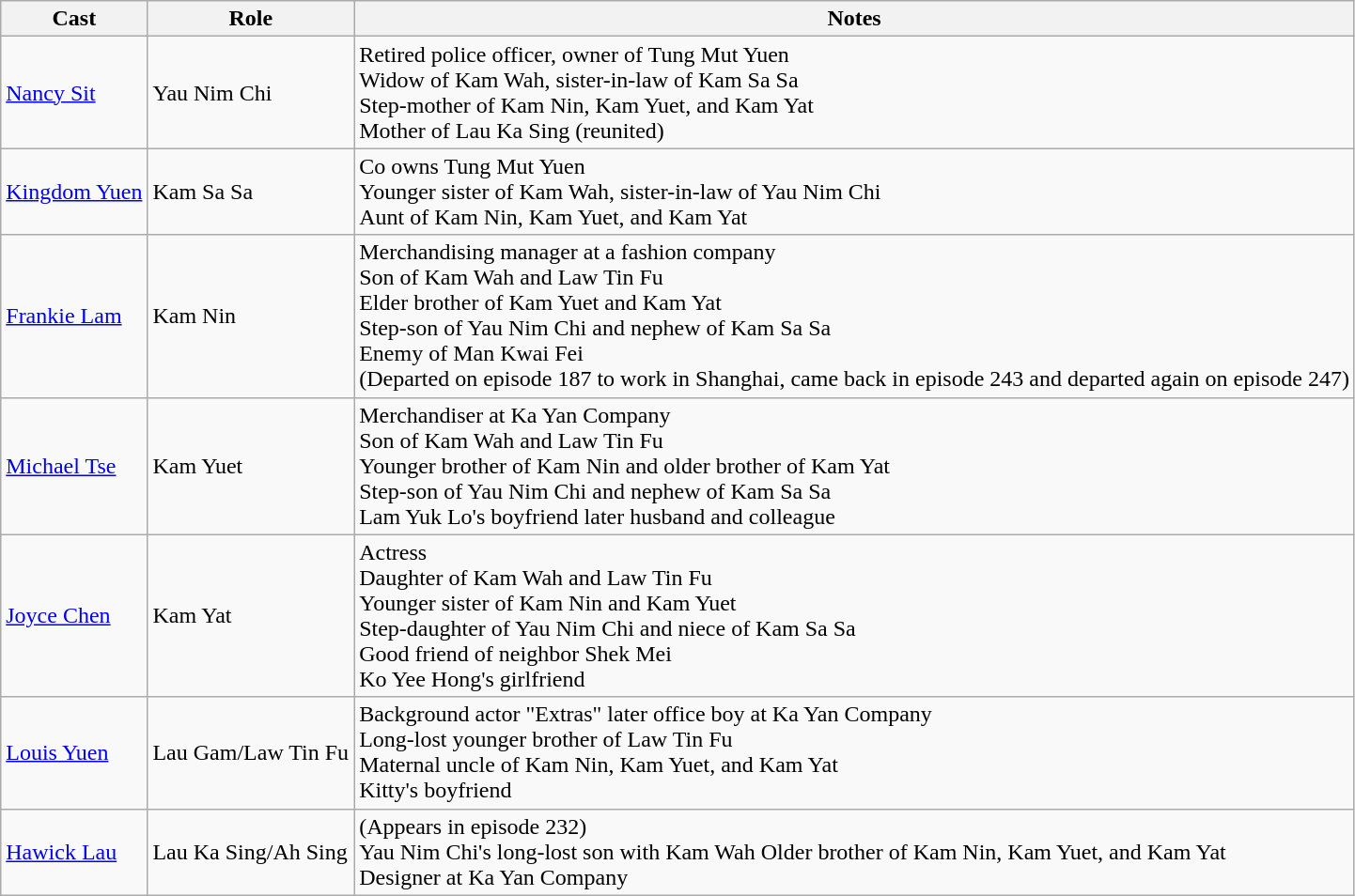<table class="wikitable">
<tr>
<th>Cast</th>
<th>Role</th>
<th>Notes</th>
</tr>
<tr>
<td><a href='#'>Nancy Sit</a></td>
<td>Yau Nim Chi</td>
<td>Retired police officer, owner of Tung Mut Yuen<br>Widow of Kam Wah, sister-in-law of Kam Sa Sa<br>Step-mother of Kam Nin, Kam Yuet, and Kam Yat<br>Mother of Lau Ka Sing (reunited)</td>
</tr>
<tr>
<td><a href='#'>Kingdom Yuen</a></td>
<td>Kam Sa Sa</td>
<td>Co owns Tung Mut Yuen<br>Younger sister of Kam Wah, sister-in-law of Yau Nim Chi<br>Aunt of Kam Nin, Kam Yuet, and Kam Yat</td>
</tr>
<tr>
<td><a href='#'>Frankie Lam</a></td>
<td>Kam Nin</td>
<td>Merchandising manager at a fashion company<br>Son of Kam Wah and Law Tin Fu<br>Elder brother of Kam Yuet and Kam Yat<br>Step-son of Yau Nim Chi and nephew of Kam Sa Sa<br>Enemy of Man Kwai Fei<br>(Departed on episode 187 to work in Shanghai, came back in episode 243 and departed again on episode 247)</td>
</tr>
<tr>
<td><a href='#'>Michael Tse</a></td>
<td>Kam Yuet</td>
<td>Merchandiser at Ka Yan Company<br>Son of Kam Wah and Law Tin Fu<br>Younger brother of Kam Nin and older brother of Kam Yat<br>Step-son of Yau Nim Chi and nephew of Kam Sa Sa<br>Lam Yuk Lo's boyfriend later husband and colleague</td>
</tr>
<tr>
<td><a href='#'>Joyce Chen</a></td>
<td>Kam Yat</td>
<td>Actress<br>Daughter of Kam Wah and Law Tin Fu<br>Younger sister of Kam Nin and Kam Yuet<br>Step-daughter of Yau Nim Chi and niece of Kam Sa Sa<br>Good friend of neighbor Shek Mei<br>Ko Yee Hong's girlfriend</td>
</tr>
<tr>
<td><a href='#'>Louis Yuen</a></td>
<td>Lau Gam/Law Tin Fu</td>
<td>Background actor "Extras" later office boy at Ka Yan Company<br>Long-lost younger brother of Law Tin Fu<br>Maternal uncle of Kam Nin, Kam Yuet, and Kam Yat<br>Kitty's boyfriend</td>
</tr>
<tr>
<td><a href='#'>Hawick Lau</a></td>
<td>Lau Ka Sing/Ah Sing</td>
<td>(Appears in episode 232)<br>Yau Nim Chi's long-lost son with Kam Wah
Older brother of Kam Nin, Kam Yuet, and Kam Yat<br>Designer at Ka Yan Company</td>
</tr>
</table>
